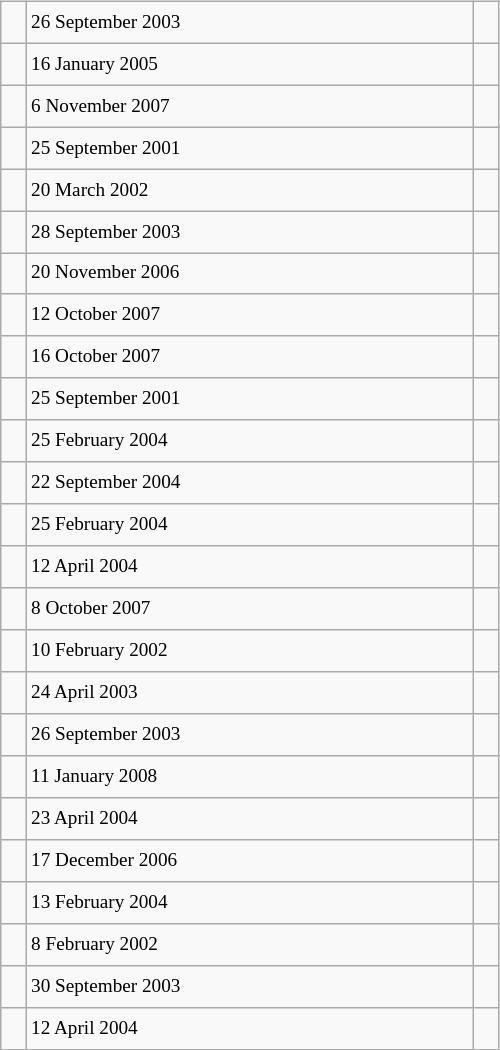<table class="wikitable" style="font-size: 80%; float: left; width: 26em; margin-right: 1em; height: 700px">
<tr>
<td></td>
<td>26 September 2003</td>
<td></td>
</tr>
<tr>
<td></td>
<td>16 January 2005</td>
<td></td>
</tr>
<tr>
<td></td>
<td>6 November 2007</td>
<td></td>
</tr>
<tr>
<td></td>
<td>25 September 2001</td>
<td></td>
</tr>
<tr>
<td></td>
<td>20 March 2002</td>
<td></td>
</tr>
<tr>
<td></td>
<td>28 September 2003</td>
<td></td>
</tr>
<tr>
<td></td>
<td>20 November 2006</td>
<td></td>
</tr>
<tr>
<td></td>
<td>12 October 2007</td>
<td></td>
</tr>
<tr>
<td></td>
<td>16 October 2007</td>
<td></td>
</tr>
<tr>
<td></td>
<td>25 September 2001</td>
<td></td>
</tr>
<tr>
<td></td>
<td>25 February 2004</td>
<td></td>
</tr>
<tr>
<td></td>
<td>22 September 2004</td>
<td></td>
</tr>
<tr>
<td></td>
<td>25 February 2004</td>
<td></td>
</tr>
<tr>
<td></td>
<td>12 April 2004</td>
<td></td>
</tr>
<tr>
<td></td>
<td>8 October 2007</td>
<td></td>
</tr>
<tr>
<td></td>
<td>10 February 2002</td>
<td></td>
</tr>
<tr>
<td></td>
<td>24 April 2003</td>
<td></td>
</tr>
<tr>
<td></td>
<td>26 September 2003</td>
<td></td>
</tr>
<tr>
<td></td>
<td>11 January 2008</td>
<td></td>
</tr>
<tr>
<td></td>
<td>23 April 2004</td>
<td></td>
</tr>
<tr>
<td></td>
<td>17 December 2006</td>
<td></td>
</tr>
<tr>
<td></td>
<td>13 February 2004</td>
<td></td>
</tr>
<tr>
<td></td>
<td>8 February 2002</td>
<td></td>
</tr>
<tr>
<td></td>
<td>30 September 2003</td>
<td></td>
</tr>
<tr>
<td></td>
<td>12 April 2004</td>
<td></td>
</tr>
</table>
